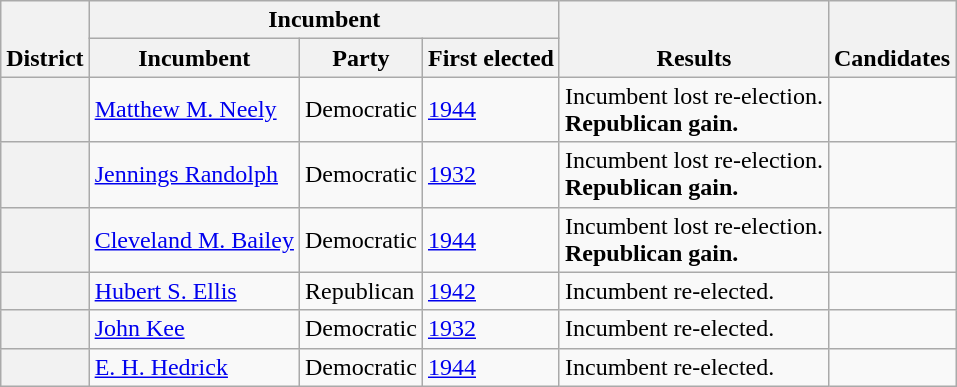<table class=wikitable>
<tr valign=bottom>
<th rowspan=2>District</th>
<th colspan=3>Incumbent</th>
<th rowspan=2>Results</th>
<th rowspan=2>Candidates</th>
</tr>
<tr>
<th>Incumbent</th>
<th>Party</th>
<th>First elected</th>
</tr>
<tr>
<th></th>
<td><a href='#'>Matthew M. Neely</a></td>
<td>Democratic</td>
<td><a href='#'>1944</a></td>
<td>Incumbent lost re-election.<br><strong>Republican gain.</strong></td>
<td nowrap></td>
</tr>
<tr>
<th></th>
<td><a href='#'>Jennings Randolph</a></td>
<td>Democratic</td>
<td><a href='#'>1932</a></td>
<td>Incumbent lost re-election.<br><strong>Republican gain.</strong></td>
<td nowrap></td>
</tr>
<tr>
<th></th>
<td><a href='#'>Cleveland M. Bailey</a></td>
<td>Democratic</td>
<td><a href='#'>1944</a></td>
<td>Incumbent lost re-election.<br><strong>Republican gain.</strong></td>
<td nowrap></td>
</tr>
<tr>
<th></th>
<td><a href='#'>Hubert S. Ellis</a></td>
<td>Republican</td>
<td><a href='#'>1942</a></td>
<td>Incumbent re-elected.</td>
<td nowrap></td>
</tr>
<tr>
<th></th>
<td><a href='#'>John Kee</a></td>
<td>Democratic</td>
<td><a href='#'>1932</a></td>
<td>Incumbent re-elected.</td>
<td nowrap></td>
</tr>
<tr>
<th></th>
<td><a href='#'>E. H. Hedrick</a></td>
<td>Democratic</td>
<td><a href='#'>1944</a></td>
<td>Incumbent re-elected.</td>
<td nowrap></td>
</tr>
</table>
